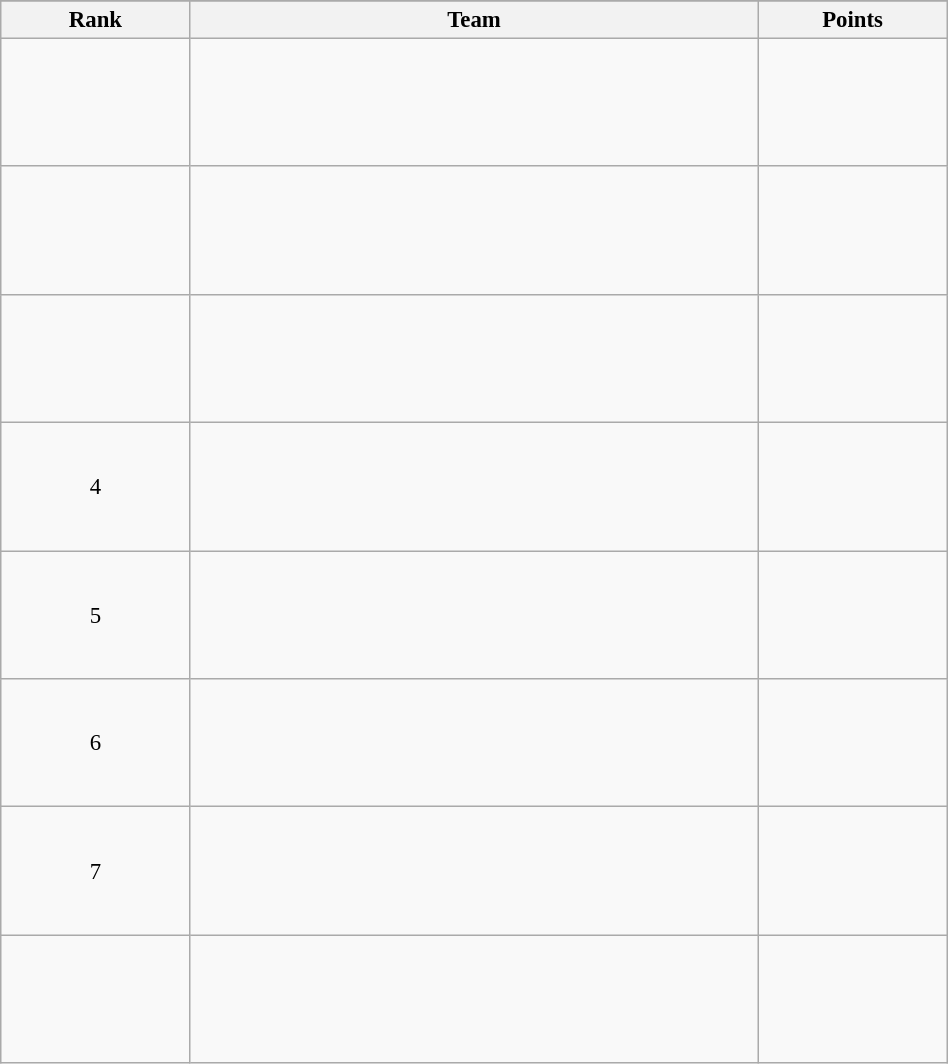<table class="wikitable sortable" style=" text-align:center; font-size:95%;" width="50%">
<tr>
</tr>
<tr>
<th width=10%>Rank</th>
<th width=30%>Team</th>
<th width=10%>Points</th>
</tr>
<tr>
<td align=center></td>
<td align=left><br><br><table width=100%>
<tr>
<td align=left style="border:0"></td>
<td align=right style="border:0"></td>
</tr>
<tr>
<td align=left style="border:0"></td>
<td align=right style="border:0"></td>
</tr>
<tr>
<td align=left style="border:0"></td>
<td align=right style="border:0"></td>
</tr>
<tr>
<td align=left style="border:0"></td>
<td align=right style="border:0"></td>
</tr>
<tr>
<td align=left style="border:0"></td>
<td align=right style="border:0"></td>
</tr>
</table>
</td>
<td></td>
</tr>
<tr>
<td align=center></td>
<td align=left><br><br><table width=100%>
<tr>
<td align=left style="border:0"></td>
<td align=right style="border:0"></td>
</tr>
<tr>
<td align=left style="border:0"></td>
<td align=right style="border:0"></td>
</tr>
<tr>
<td align=left style="border:0"></td>
<td align=right style="border:0"></td>
</tr>
<tr>
<td align=left style="border:0"></td>
<td align=right style="border:0"></td>
</tr>
<tr>
<td align=left style="border:0"></td>
<td align=right style="border:0"></td>
</tr>
</table>
</td>
<td></td>
</tr>
<tr>
<td align=center></td>
<td align=left><br><br><table width=100%>
<tr>
<td align=left style="border:0"></td>
<td align=right style="border:0"></td>
</tr>
<tr>
<td align=left style="border:0"></td>
<td align=right style="border:0"></td>
</tr>
<tr>
<td align=left style="border:0"></td>
<td align=right style="border:0"></td>
</tr>
<tr>
<td align=left style="border:0"></td>
<td align=right style="border:0"></td>
</tr>
<tr>
<td align=left style="border:0"></td>
<td align=right style="border:0"></td>
</tr>
</table>
</td>
<td></td>
</tr>
<tr>
<td align=center>4</td>
<td align=left><br><br><table width=100%>
<tr>
<td align=left style="border:0"></td>
<td align=right style="border:0"></td>
</tr>
<tr>
<td align=left style="border:0"></td>
<td align=right style="border:0"></td>
</tr>
<tr>
<td align=left style="border:0"></td>
<td align=right style="border:0"></td>
</tr>
<tr>
<td align=left style="border:0"></td>
<td align=right style="border:0"></td>
</tr>
<tr>
<td align=left style="border:0"></td>
<td align=right style="border:0"></td>
</tr>
</table>
</td>
<td></td>
</tr>
<tr>
<td align=center>5</td>
<td align=left><br><br><table width=100%>
<tr>
<td align=left style="border:0"></td>
<td align=right style="border:0"></td>
</tr>
<tr>
<td align=left style="border:0"></td>
<td align=right style="border:0"></td>
</tr>
<tr>
<td align=left style="border:0"></td>
<td align=right style="border:0"></td>
</tr>
<tr>
<td align=left style="border:0"></td>
<td align=right style="border:0"></td>
</tr>
<tr>
<td align=left style="border:0"></td>
<td align=right style="border:0"></td>
</tr>
</table>
</td>
<td></td>
</tr>
<tr>
<td align=center>6</td>
<td align=left><br><br><table width=100%>
<tr>
<td align=left style="border:0"></td>
<td align=right style="border:0"></td>
</tr>
<tr>
<td align=left style="border:0"></td>
<td align=right style="border:0"></td>
</tr>
<tr>
<td align=left style="border:0"></td>
<td align=right style="border:0"></td>
</tr>
<tr>
<td align=left style="border:0"></td>
<td align=right style="border:0"></td>
</tr>
<tr>
<td align=left style="border:0"></td>
<td align=right style="border:0"></td>
</tr>
</table>
</td>
<td></td>
</tr>
<tr>
<td align=center>7</td>
<td align=left><br><br><table width=100%>
<tr>
<td align=left style="border:0"></td>
<td align=right style="border:0"></td>
</tr>
<tr>
<td align=left style="border:0"></td>
<td align=right style="border:0"></td>
</tr>
<tr>
<td align=left style="border:0"></td>
<td align=right style="border:0"></td>
</tr>
<tr>
<td align=left style="border:0"></td>
<td align=right style="border:0"></td>
</tr>
<tr>
<td align=left style="border:0"></td>
<td align=right style="border:0"></td>
</tr>
</table>
</td>
<td></td>
</tr>
<tr>
<td align=center></td>
<td align=left><br><br><table width=100%>
<tr>
<td align=left style="border:0"></td>
<td align=right style="border:0"></td>
</tr>
<tr>
<td align=left style="border:0"></td>
<td align=right style="border:0"></td>
</tr>
<tr>
<td align=left style="border:0"></td>
<td align=right style="border:0"></td>
</tr>
<tr>
<td align=left style="border:0"></td>
<td align=right style="border:0"></td>
</tr>
<tr>
<td align=left style="border:0"></td>
<td align=right style="border:0"></td>
</tr>
</table>
</td>
<td></td>
</tr>
</table>
